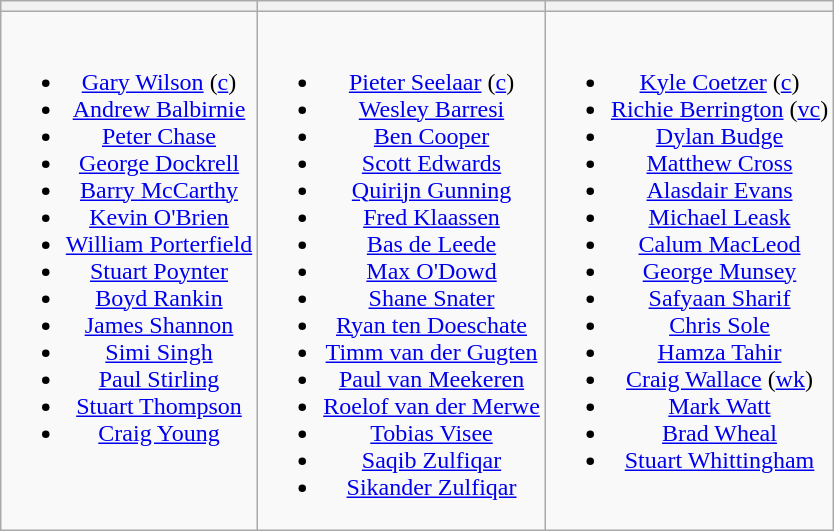<table class="wikitable" style="text-align:center; margin:auto">
<tr>
<th></th>
<th></th>
<th></th>
</tr>
<tr style="vertical-align:top">
<td><br><ul><li><a href='#'>Gary Wilson</a> (<a href='#'>c</a>)</li><li><a href='#'>Andrew Balbirnie</a></li><li><a href='#'>Peter Chase</a></li><li><a href='#'>George Dockrell</a></li><li><a href='#'>Barry McCarthy</a></li><li><a href='#'>Kevin O'Brien</a></li><li><a href='#'>William Porterfield</a></li><li><a href='#'>Stuart Poynter</a></li><li><a href='#'>Boyd Rankin</a></li><li><a href='#'>James Shannon</a></li><li><a href='#'>Simi Singh</a></li><li><a href='#'>Paul Stirling</a></li><li><a href='#'>Stuart Thompson</a></li><li><a href='#'>Craig Young</a></li></ul></td>
<td><br><ul><li><a href='#'>Pieter Seelaar</a> (<a href='#'>c</a>)</li><li><a href='#'>Wesley Barresi</a></li><li><a href='#'>Ben Cooper</a></li><li><a href='#'>Scott Edwards</a></li><li><a href='#'>Quirijn Gunning</a></li><li><a href='#'>Fred Klaassen</a></li><li><a href='#'>Bas de Leede</a></li><li><a href='#'>Max O'Dowd</a></li><li><a href='#'>Shane Snater</a></li><li><a href='#'>Ryan ten Doeschate</a></li><li><a href='#'>Timm van der Gugten</a></li><li><a href='#'>Paul van Meekeren</a></li><li><a href='#'>Roelof van der Merwe</a></li><li><a href='#'>Tobias Visee</a></li><li><a href='#'>Saqib Zulfiqar</a></li><li><a href='#'>Sikander Zulfiqar</a></li></ul></td>
<td><br><ul><li><a href='#'>Kyle Coetzer</a> (<a href='#'>c</a>)</li><li><a href='#'>Richie Berrington</a> (<a href='#'>vc</a>)</li><li><a href='#'>Dylan Budge</a></li><li><a href='#'>Matthew Cross</a></li><li><a href='#'>Alasdair Evans</a></li><li><a href='#'>Michael Leask</a></li><li><a href='#'>Calum MacLeod</a></li><li><a href='#'>George Munsey</a></li><li><a href='#'>Safyaan Sharif</a></li><li><a href='#'>Chris Sole</a></li><li><a href='#'>Hamza Tahir</a></li><li><a href='#'>Craig Wallace</a> (<a href='#'>wk</a>)</li><li><a href='#'>Mark Watt</a></li><li><a href='#'>Brad Wheal</a></li><li><a href='#'>Stuart Whittingham</a></li></ul></td>
</tr>
</table>
